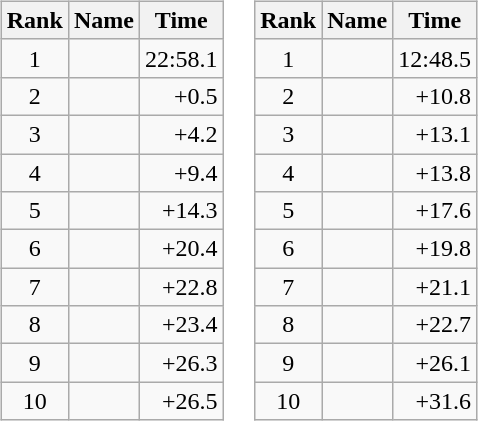<table border="0">
<tr>
<td valign="top"><br><table class="wikitable">
<tr>
<th>Rank</th>
<th>Name</th>
<th>Time</th>
</tr>
<tr>
<td style="text-align:center;">1</td>
<td></td>
<td align="right">22:58.1</td>
</tr>
<tr>
<td style="text-align:center;">2</td>
<td></td>
<td align="right">+0.5</td>
</tr>
<tr>
<td style="text-align:center;">3</td>
<td></td>
<td align="right">+4.2</td>
</tr>
<tr>
<td style="text-align:center;">4</td>
<td></td>
<td align="right">+9.4</td>
</tr>
<tr>
<td style="text-align:center;">5</td>
<td></td>
<td align="right">+14.3</td>
</tr>
<tr>
<td style="text-align:center;">6</td>
<td></td>
<td align="right">+20.4</td>
</tr>
<tr>
<td style="text-align:center;">7</td>
<td></td>
<td align="right">+22.8</td>
</tr>
<tr>
<td style="text-align:center;">8</td>
<td></td>
<td align="right">+23.4</td>
</tr>
<tr>
<td style="text-align:center;">9</td>
<td></td>
<td align="right">+26.3</td>
</tr>
<tr>
<td style="text-align:center;">10</td>
<td></td>
<td align="right">+26.5</td>
</tr>
</table>
</td>
<td valign="top"><br><table class="wikitable">
<tr>
<th>Rank</th>
<th>Name</th>
<th>Time</th>
</tr>
<tr>
<td style="text-align:center;">1</td>
<td></td>
<td align="right">12:48.5</td>
</tr>
<tr>
<td style="text-align:center;">2</td>
<td></td>
<td align="right">+10.8</td>
</tr>
<tr>
<td style="text-align:center;">3</td>
<td></td>
<td align="right">+13.1</td>
</tr>
<tr>
<td style="text-align:center;">4</td>
<td></td>
<td align="right">+13.8</td>
</tr>
<tr>
<td style="text-align:center;">5</td>
<td></td>
<td align="right">+17.6</td>
</tr>
<tr>
<td style="text-align:center;">6</td>
<td></td>
<td align="right">+19.8</td>
</tr>
<tr>
<td style="text-align:center;">7</td>
<td></td>
<td align="right">+21.1</td>
</tr>
<tr>
<td style="text-align:center;">8</td>
<td></td>
<td align="right">+22.7</td>
</tr>
<tr>
<td style="text-align:center;">9</td>
<td></td>
<td align="right">+26.1</td>
</tr>
<tr>
<td style="text-align:center;">10</td>
<td></td>
<td align="right">+31.6</td>
</tr>
</table>
</td>
</tr>
</table>
